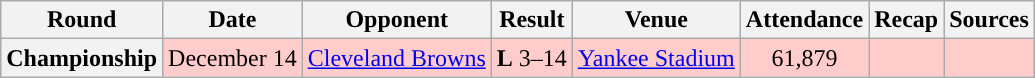<table class="wikitable" style="text-align:center">
<tr>
<th>Round</th>
<th>Date</th>
<th>Opponent</th>
<th>Result</th>
<th>Venue</th>
<th>Attendance</th>
<th>Recap</th>
<th>Sources</th>
</tr>
<tr style="background: #fcc;">
<th>Championship</th>
<td>December 14</td>
<td><a href='#'>Cleveland Browns</a></td>
<td><strong>L</strong> 3–14</td>
<td><a href='#'>Yankee Stadium</a></td>
<td>61,879</td>
<td></td>
<td></td>
</tr>
</table>
